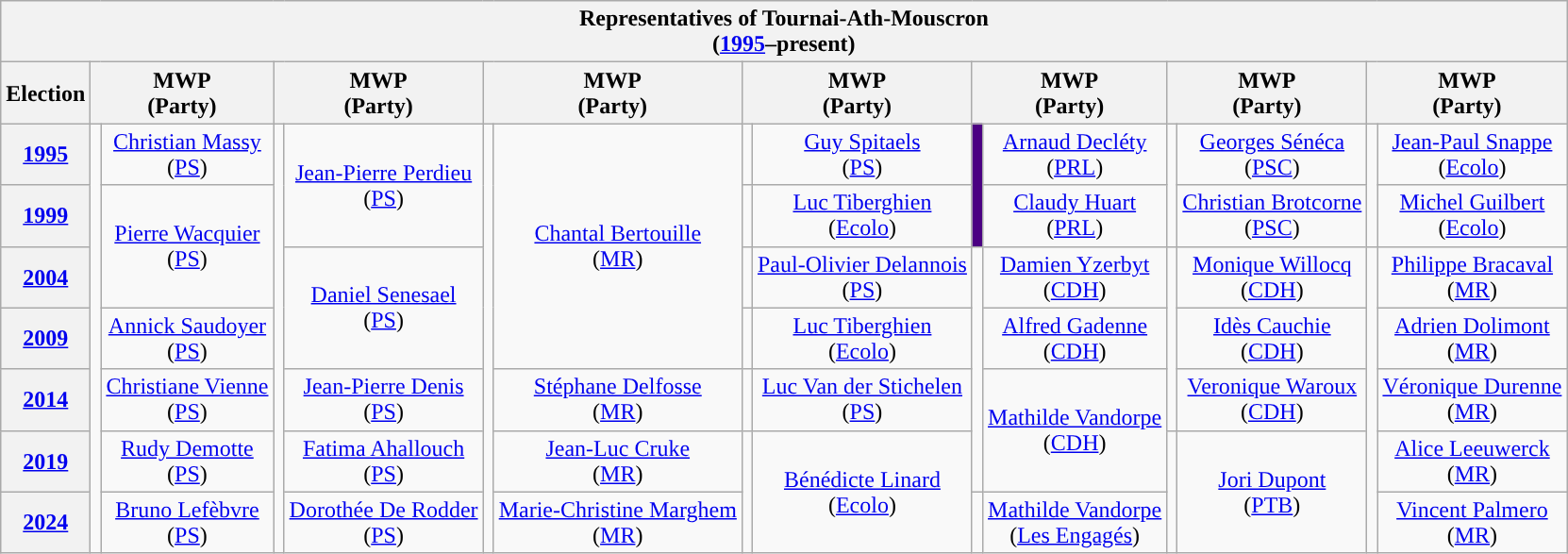<table class="wikitable" style="text-align:center">
<tr>
<th colspan="15">Representatives of Tournai-Ath-Mouscron<br>(<a href='#'>1995</a>–present)</th>
</tr>
<tr>
<th>Election</th>
<th colspan=2>MWP<br>(Party)</th>
<th colspan=2>MWP<br>(Party)</th>
<th colspan=2>MWP<br>(Party)</th>
<th colspan=2>MWP<br>(Party)</th>
<th colspan=2>MWP<br>(Party)</th>
<th colspan=2>MWP<br>(Party)</th>
<th colspan=2>MWP<br>(Party)</th>
</tr>
<tr>
<th><a href='#'>1995</a></th>
<td rowspan=7; style="background-color: "></td>
<td rowspan=1><a href='#'>Christian Massy</a><br>(<a href='#'>PS</a>)</td>
<td rowspan=7; style="background-color: "></td>
<td rowspan=2><a href='#'>Jean-Pierre Perdieu</a><br>(<a href='#'>PS</a>)</td>
<td rowspan=7; style="background-color: "></td>
<td rowspan=4><a href='#'>Chantal Bertouille</a><br>(<a href='#'>MR</a>)</td>
<td rowspan=1; style="background-color: "></td>
<td rowspan=1><a href='#'>Guy Spitaels</a><br>(<a href='#'>PS</a>)</td>
<td rowspan=2; style="background-color: #4B0082"></td>
<td rowspan=1><a href='#'>Arnaud Decléty</a><br>(<a href='#'>PRL</a>)</td>
<td rowspan=2; style="background-color: "></td>
<td rowspan=1><a href='#'>Georges Sénéca</a><br>(<a href='#'>PSC</a>)</td>
<td rowspan=2; style="background-color: "></td>
<td rowspan=1><a href='#'>Jean-Paul Snappe</a><br>(<a href='#'>Ecolo</a>)</td>
</tr>
<tr>
<th><a href='#'>1999</a></th>
<td rowspan=2><a href='#'>Pierre Wacquier</a><br>(<a href='#'>PS</a>)</td>
<td rowspan=1; style="background-color: "></td>
<td rowspan=1><a href='#'>Luc Tiberghien</a><br>(<a href='#'>Ecolo</a>)</td>
<td rowspan=1><a href='#'>Claudy Huart</a><br>(<a href='#'>PRL</a>)</td>
<td rowspan=1><a href='#'>Christian Brotcorne</a><br>(<a href='#'>PSC</a>)</td>
<td rowspan=1><a href='#'>Michel Guilbert</a><br>(<a href='#'>Ecolo</a>)</td>
</tr>
<tr>
<th><a href='#'>2004</a></th>
<td rowspan=2><a href='#'>Daniel Senesael</a><br>(<a href='#'>PS</a>)</td>
<td rowspan=1; style="background-color: "></td>
<td rowspan=1><a href='#'>Paul-Olivier Delannois</a><br>(<a href='#'>PS</a>)</td>
<td rowspan=4; style="background-color: "></td>
<td rowspan=1><a href='#'>Damien Yzerbyt</a><br>(<a href='#'>CDH</a>)</td>
<td rowspan=3; style="background-color: "></td>
<td rowspan=1><a href='#'>Monique Willocq</a><br>(<a href='#'>CDH</a>)</td>
<td rowspan=6; style="background-color: "></td>
<td rowspan=1><a href='#'>Philippe Bracaval</a><br>(<a href='#'>MR</a>)</td>
</tr>
<tr>
<th><a href='#'>2009</a></th>
<td rowspan=1><a href='#'>Annick Saudoyer</a><br>(<a href='#'>PS</a>)</td>
<td rowspan=1; style="background-color: "></td>
<td rowspan=1><a href='#'>Luc Tiberghien</a><br>(<a href='#'>Ecolo</a>)</td>
<td rowspan=1><a href='#'>Alfred Gadenne</a><br>(<a href='#'>CDH</a>)</td>
<td rowspan=1><a href='#'>Idès Cauchie</a><br>(<a href='#'>CDH</a>)</td>
<td rowspan=1><a href='#'>Adrien Dolimont</a><br>(<a href='#'>MR</a>)</td>
</tr>
<tr>
<th><a href='#'>2014</a></th>
<td rowspan=1><a href='#'>Christiane Vienne</a><br>(<a href='#'>PS</a>)</td>
<td rowspan=1><a href='#'>Jean-Pierre Denis</a><br>(<a href='#'>PS</a>)</td>
<td rowspan=1><a href='#'>Stéphane Delfosse</a><br>(<a href='#'>MR</a>)</td>
<td rowspan=1; style="background-color: "></td>
<td rowspan=1><a href='#'>Luc Van der Stichelen</a><br>(<a href='#'>PS</a>)</td>
<td rowspan=2><a href='#'>Mathilde Vandorpe</a><br>(<a href='#'>CDH</a>)</td>
<td rowspan=1><a href='#'>Veronique Waroux</a><br>(<a href='#'>CDH</a>)</td>
<td rowspan=1><a href='#'>Véronique Durenne</a><br>(<a href='#'>MR</a>)</td>
</tr>
<tr>
<th><a href='#'>2019</a></th>
<td rowspan=1><a href='#'>Rudy Demotte</a><br>(<a href='#'>PS</a>)</td>
<td rowspan=1><a href='#'>Fatima Ahallouch</a><br>(<a href='#'>PS</a>)</td>
<td rowspan=1><a href='#'>Jean-Luc Cruke</a><br>(<a href='#'>MR</a>)</td>
<td rowspan=2; style="background-color: "></td>
<td rowspan=2><a href='#'>Bénédicte Linard</a><br>(<a href='#'>Ecolo</a>)</td>
<td rowspan=2; style="background-color: "></td>
<td rowspan=2><a href='#'>Jori Dupont</a><br>(<a href='#'>PTB</a>)</td>
<td rowspan=1><a href='#'>Alice Leeuwerck</a><br>(<a href='#'>MR</a>)</td>
</tr>
<tr>
<th><a href='#'>2024</a></th>
<td rowspan=1><a href='#'>Bruno Lefèbvre</a><br>(<a href='#'>PS</a>)</td>
<td rowspan=1><a href='#'>Dorothée De Rodder</a><br>(<a href='#'>PS</a>)</td>
<td rowspan=1><a href='#'>Marie-Christine Marghem</a><br>(<a href='#'>MR</a>)</td>
<td rowspan=1; style="background-color: "></td>
<td rowspan=1><a href='#'>Mathilde Vandorpe</a><br>(<a href='#'>Les Engagés</a>)</td>
<td rowspan=1><a href='#'>Vincent Palmero</a><br>(<a href='#'>MR</a>)</td>
</tr>
</table>
